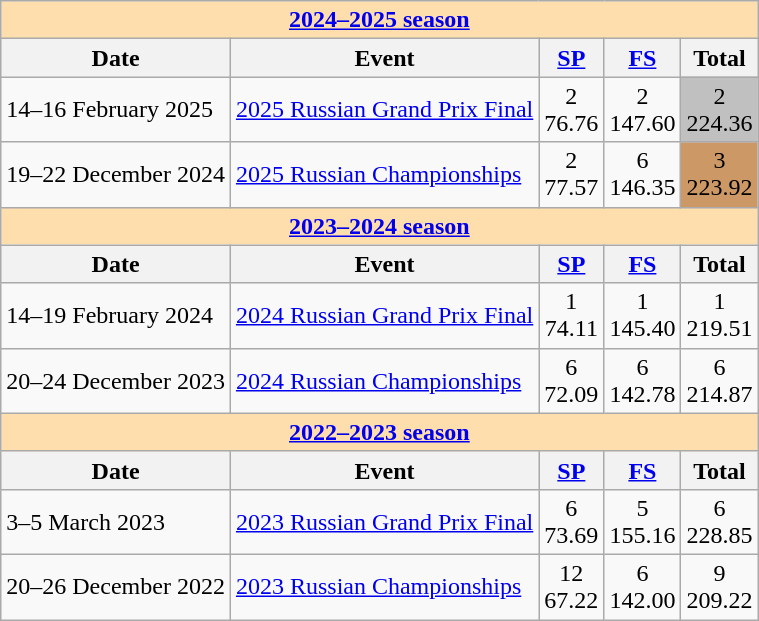<table class="wikitable">
<tr>
<td style="background-color: #ffdead; " colspan=5 align=center><a href='#'><strong>2024–2025 season</strong></a></td>
</tr>
<tr>
<th>Date</th>
<th>Event</th>
<th><a href='#'>SP</a></th>
<th><a href='#'>FS</a></th>
<th>Total</th>
</tr>
<tr>
<td>14–16 February 2025</td>
<td><a href='#'>2025 Russian Grand Prix Final</a></td>
<td align=center>2 <br> 76.76</td>
<td align=center>2 <br> 147.60</td>
<td align=center bgcolor=silver>2 <br> 224.36</td>
</tr>
<tr>
<td>19–22 December 2024</td>
<td><a href='#'>2025 Russian Championships</a></td>
<td align=center>2 <br> 77.57</td>
<td align=center>6 <br> 146.35</td>
<td align=center bgcolor=cc9966>3 <br> 223.92</td>
</tr>
<tr>
<td style="background-color: #ffdead; " colspan=5 align=center><a href='#'><strong>2023–2024 season</strong></a></td>
</tr>
<tr>
<th>Date</th>
<th>Event</th>
<th><a href='#'>SP</a></th>
<th><a href='#'>FS</a></th>
<th>Total</th>
</tr>
<tr>
<td>14–19 February 2024</td>
<td><a href='#'>2024 Russian Grand Prix Final</a></td>
<td align=center>1 <br> 74.11</td>
<td align=center>1 <br> 145.40</td>
<td align=center>1 <br> 219.51</td>
</tr>
<tr>
<td>20–24 December 2023</td>
<td><a href='#'>2024 Russian Championships</a></td>
<td align=center>6 <br> 72.09</td>
<td align=center>6 <br> 142.78</td>
<td align=center>6 <br> 214.87</td>
</tr>
<tr>
<td style="background-color: #ffdead; " colspan=5 align=center><a href='#'><strong>2022–2023 season</strong></a></td>
</tr>
<tr>
<th>Date</th>
<th>Event</th>
<th><a href='#'>SP</a></th>
<th><a href='#'>FS</a></th>
<th>Total</th>
</tr>
<tr>
<td>3–5 March 2023</td>
<td><a href='#'>2023 Russian Grand Prix Final</a></td>
<td align=center>6 <br> 73.69</td>
<td align=center>5 <br> 155.16</td>
<td align=center>6 <br> 228.85</td>
</tr>
<tr>
<td>20–26 December 2022</td>
<td><a href='#'>2023 Russian Championships</a></td>
<td align=center>12 <br> 67.22</td>
<td align=center>6 <br> 142.00</td>
<td align=center>9 <br> 209.22</td>
</tr>
</table>
